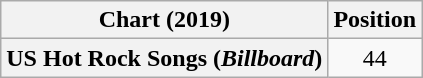<table class="wikitable plainrowheaders">
<tr>
<th scope="col">Chart (2019)</th>
<th scope="col">Position</th>
</tr>
<tr>
<th scope="row">US Hot Rock Songs (<em>Billboard</em>)</th>
<td style="text-align:center">44</td>
</tr>
</table>
